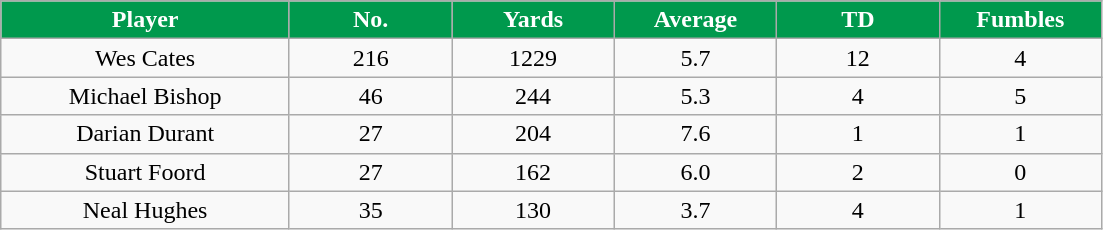<table border="1" class="wikitable sortable">
<tr>
<th style="background:#00994D;color:white;" width="16%">Player</th>
<th style="background:#00994D;color:white;"  width="9%">No.</th>
<th style="background:#00994D;color:white;" width="9%">Yards</th>
<th style="background:#00994D;color:white;" width="9%">Average</th>
<th style="background:#00994D;color:white;" width="9%">TD</th>
<th style="background:#00994D;color:white;" width="9%">Fumbles</th>
</tr>
<tr style="text-align:center;">
<td>Wes Cates</td>
<td>216</td>
<td>1229</td>
<td>5.7</td>
<td>12</td>
<td>4</td>
</tr>
<tr style="text-align:center;">
<td>Michael Bishop</td>
<td>46</td>
<td>244</td>
<td>5.3</td>
<td>4</td>
<td>5</td>
</tr>
<tr style="text-align:center;">
<td>Darian Durant</td>
<td>27</td>
<td>204</td>
<td>7.6</td>
<td>1</td>
<td>1</td>
</tr>
<tr style="text-align:center;">
<td>Stuart Foord</td>
<td>27</td>
<td>162</td>
<td>6.0</td>
<td>2</td>
<td>0</td>
</tr>
<tr style="text-align:center;">
<td>Neal Hughes</td>
<td>35</td>
<td>130</td>
<td>3.7</td>
<td>4</td>
<td>1</td>
</tr>
</table>
